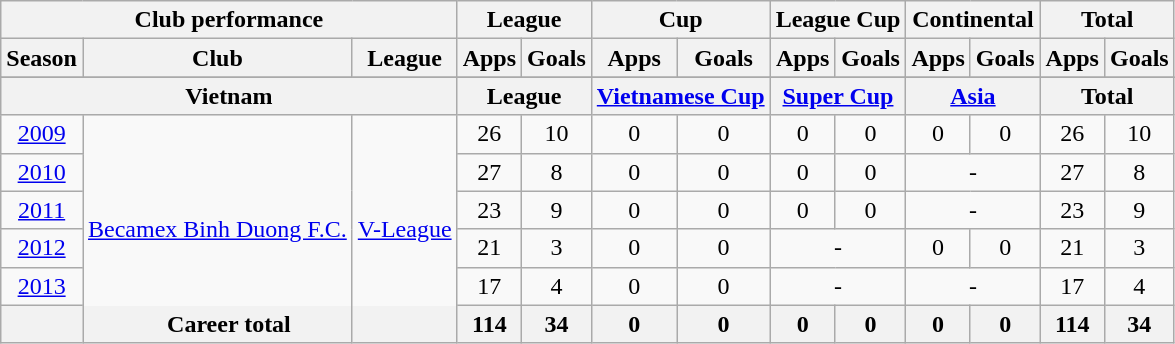<table class="wikitable" style="text-align:center">
<tr>
<th colspan=3>Club performance</th>
<th colspan=2>League</th>
<th colspan=2>Cup</th>
<th colspan=2>League Cup</th>
<th colspan=2>Continental</th>
<th colspan=2>Total</th>
</tr>
<tr>
<th>Season</th>
<th>Club</th>
<th>League</th>
<th>Apps</th>
<th>Goals</th>
<th>Apps</th>
<th>Goals</th>
<th>Apps</th>
<th>Goals</th>
<th>Apps</th>
<th>Goals</th>
<th>Apps</th>
<th>Goals</th>
</tr>
<tr>
</tr>
<tr>
<th colspan=3>Vietnam</th>
<th colspan=2>League</th>
<th colspan=2><a href='#'>Vietnamese Cup</a></th>
<th colspan=2><a href='#'>Super Cup</a></th>
<th colspan=2><a href='#'>Asia</a></th>
<th colspan=2>Total</th>
</tr>
<tr>
<td><a href='#'>2009</a></td>
<td rowspan="6"><a href='#'>Becamex Binh Duong F.C.</a></td>
<td rowspan="6"><a href='#'>V-League</a></td>
<td>26</td>
<td>10</td>
<td>0</td>
<td>0</td>
<td>0</td>
<td>0</td>
<td>0</td>
<td>0</td>
<td>26</td>
<td>10</td>
</tr>
<tr>
<td><a href='#'>2010</a></td>
<td>27</td>
<td>8</td>
<td>0</td>
<td>0</td>
<td>0</td>
<td>0</td>
<td colspan="2">-</td>
<td>27</td>
<td>8</td>
</tr>
<tr>
<td><a href='#'>2011</a></td>
<td>23</td>
<td>9</td>
<td>0</td>
<td>0</td>
<td>0</td>
<td>0</td>
<td colspan="2">-</td>
<td>23</td>
<td>9</td>
</tr>
<tr>
<td><a href='#'>2012</a></td>
<td>21</td>
<td>3</td>
<td>0</td>
<td>0</td>
<td colspan="2">-</td>
<td>0</td>
<td>0</td>
<td>21</td>
<td>3</td>
</tr>
<tr>
<td><a href='#'>2013</a></td>
<td>17</td>
<td>4</td>
<td>0</td>
<td>0</td>
<td colspan="2">-</td>
<td colspan="2">-</td>
<td>17</td>
<td>4</td>
</tr>
<tr>
<th colspan=3>Career total</th>
<th>114</th>
<th>34</th>
<th>0</th>
<th>0</th>
<th>0</th>
<th>0</th>
<th>0</th>
<th>0</th>
<th>114</th>
<th>34</th>
</tr>
</table>
